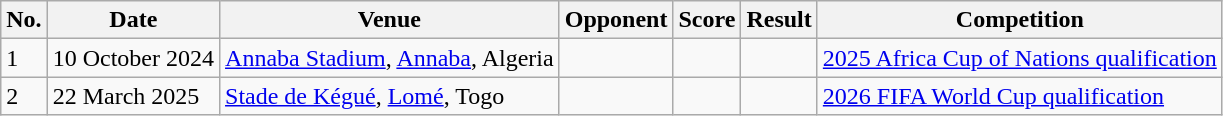<table class="wikitable sortable">
<tr>
<th>No.</th>
<th>Date</th>
<th>Venue</th>
<th>Opponent</th>
<th>Score</th>
<th>Result</th>
<th>Competition</th>
</tr>
<tr>
<td>1</td>
<td>10 October 2024</td>
<td><a href='#'>Annaba Stadium</a>, <a href='#'>Annaba</a>, Algeria</td>
<td></td>
<td></td>
<td></td>
<td><a href='#'>2025 Africa Cup of Nations qualification</a></td>
</tr>
<tr>
<td>2</td>
<td>22 March 2025</td>
<td><a href='#'>Stade de Kégué</a>, <a href='#'>Lomé</a>, Togo</td>
<td></td>
<td></td>
<td></td>
<td><a href='#'>2026 FIFA World Cup qualification</a></td>
</tr>
</table>
